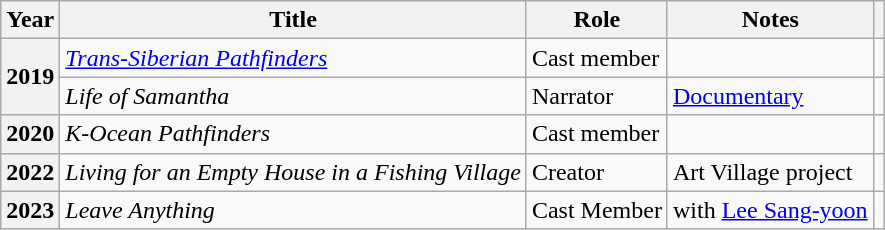<table class="wikitable plainrowheaders sortable">
<tr>
<th scope="col">Year</th>
<th scope="col">Title</th>
<th scope="col">Role</th>
<th scope="col">Notes</th>
<th scope="col" class="unsortable"></th>
</tr>
<tr>
<th scope="row" rowspan="2">2019</th>
<td><em><a href='#'>Trans-Siberian Pathfinders</a></em></td>
<td>Cast member</td>
<td></td>
<td style="text-align:center"></td>
</tr>
<tr>
<td><em>Life of Samantha</em></td>
<td>Narrator</td>
<td><a href='#'>Documentary</a></td>
<td style="text-align:center"></td>
</tr>
<tr>
<th scope="row">2020</th>
<td><em>K-Ocean Pathfinders</em></td>
<td>Cast member</td>
<td></td>
<td style="text-align:center"></td>
</tr>
<tr>
<th scope="row">2022</th>
<td><em>Living for an Empty House in a Fishing Village</em></td>
<td>Creator</td>
<td>Art Village project</td>
<td style="text-align:center"></td>
</tr>
<tr>
<th scope="row">2023</th>
<td><em>Leave Anything</em></td>
<td>Cast Member</td>
<td>with <a href='#'>Lee Sang-yoon</a></td>
<td style="text-align:center"></td>
</tr>
</table>
